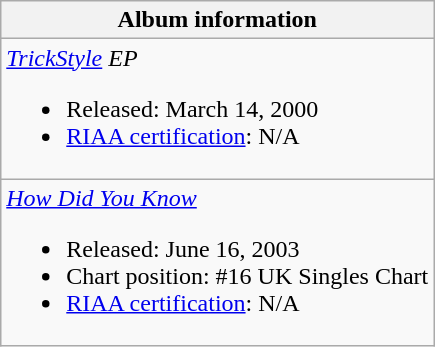<table class="wikitable">
<tr>
<th align="left">Album information</th>
</tr>
<tr>
<td align="left"><em><a href='#'>TrickStyle</a> EP</em><br><ul><li>Released: March 14, 2000</li><li><a href='#'>RIAA certification</a>: N/A</li></ul></td>
</tr>
<tr>
<td align="left"><em><a href='#'>How Did You Know</a></em><br><ul><li>Released: June 16, 2003</li><li>Chart position: #16 UK Singles Chart</li><li><a href='#'>RIAA certification</a>: N/A</li></ul></td>
</tr>
</table>
